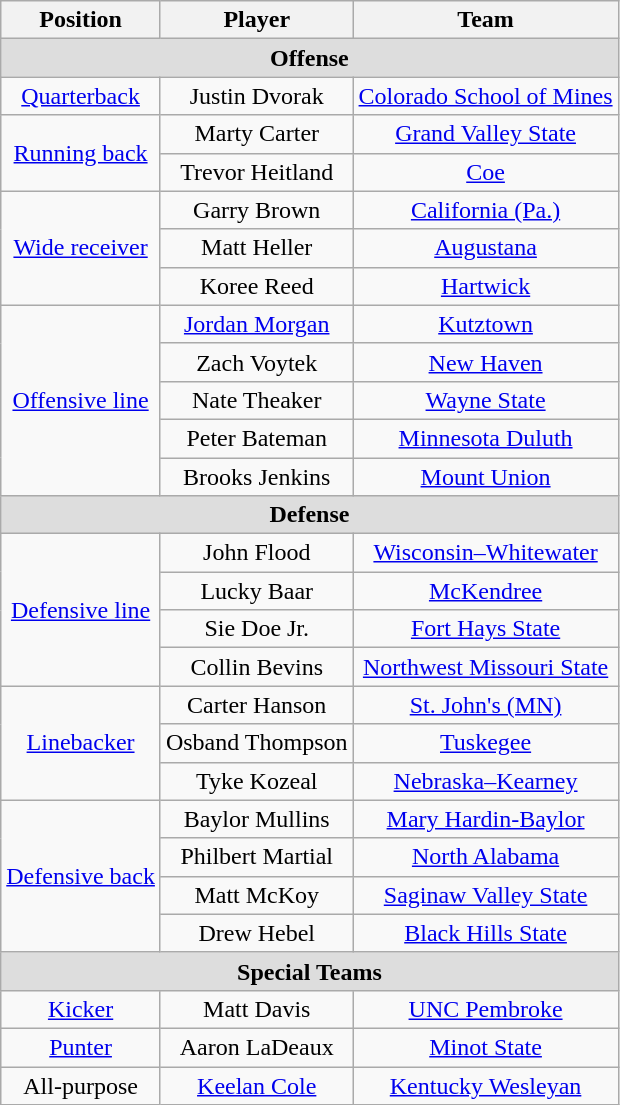<table class="wikitable">
<tr>
<th>Position</th>
<th>Player</th>
<th>Team</th>
</tr>
<tr>
<td colspan="3" style="text-align:center; background:#ddd;"><strong>Offense</strong></td>
</tr>
<tr style="text-align:center;">
<td><a href='#'>Quarterback</a></td>
<td>Justin Dvorak</td>
<td><a href='#'>Colorado School of Mines</a></td>
</tr>
<tr style="text-align:center;">
<td rowspan="2"><a href='#'>Running back</a></td>
<td>Marty Carter</td>
<td><a href='#'>Grand Valley State</a></td>
</tr>
<tr style="text-align:center;">
<td>Trevor Heitland</td>
<td><a href='#'>Coe</a></td>
</tr>
<tr style="text-align:center;">
<td rowspan="3"><a href='#'>Wide receiver</a></td>
<td>Garry Brown</td>
<td><a href='#'>California (Pa.)</a></td>
</tr>
<tr style="text-align:center;">
<td>Matt Heller</td>
<td><a href='#'>Augustana</a></td>
</tr>
<tr style="text-align:center;">
<td>Koree Reed</td>
<td><a href='#'>Hartwick</a></td>
</tr>
<tr style="text-align:center;">
<td rowspan="5"><a href='#'>Offensive line</a></td>
<td><a href='#'>Jordan Morgan</a></td>
<td><a href='#'>Kutztown</a></td>
</tr>
<tr style="text-align:center;">
<td>Zach Voytek</td>
<td><a href='#'>New Haven</a></td>
</tr>
<tr style="text-align:center;">
<td>Nate Theaker</td>
<td><a href='#'>Wayne State</a></td>
</tr>
<tr style="text-align:center;">
<td>Peter Bateman</td>
<td><a href='#'>Minnesota Duluth</a></td>
</tr>
<tr style="text-align:center;">
<td>Brooks Jenkins</td>
<td><a href='#'>Mount Union</a></td>
</tr>
<tr>
<td colspan="3" style="text-align:center; background:#ddd;"><strong>Defense</strong></td>
</tr>
<tr style="text-align:center;">
<td rowspan="4"><a href='#'>Defensive line</a></td>
<td>John Flood</td>
<td><a href='#'>Wisconsin–Whitewater</a></td>
</tr>
<tr style="text-align:center;">
<td>Lucky Baar</td>
<td><a href='#'>McKendree</a></td>
</tr>
<tr style="text-align:center;">
<td>Sie Doe Jr.</td>
<td><a href='#'>Fort Hays State</a></td>
</tr>
<tr style="text-align:center;">
<td>Collin Bevins</td>
<td><a href='#'>Northwest Missouri State</a></td>
</tr>
<tr style="text-align:center;">
<td rowspan="3"><a href='#'>Linebacker</a></td>
<td>Carter Hanson</td>
<td><a href='#'>St. John's (MN)</a></td>
</tr>
<tr style="text-align:center;">
<td>Osband Thompson</td>
<td><a href='#'>Tuskegee</a></td>
</tr>
<tr style="text-align:center;">
<td>Tyke Kozeal</td>
<td><a href='#'>Nebraska–Kearney</a></td>
</tr>
<tr style="text-align:center;">
<td rowspan="4"><a href='#'>Defensive back</a></td>
<td>Baylor Mullins</td>
<td><a href='#'>Mary Hardin-Baylor</a></td>
</tr>
<tr style="text-align:center;">
<td>Philbert Martial</td>
<td><a href='#'>North Alabama</a></td>
</tr>
<tr style="text-align:center;">
<td>Matt McKoy</td>
<td><a href='#'>Saginaw Valley State</a></td>
</tr>
<tr style="text-align:center;">
<td>Drew Hebel</td>
<td><a href='#'>Black Hills State</a></td>
</tr>
<tr>
<td colspan="3" style="text-align:center; background:#ddd;"><strong>Special Teams</strong></td>
</tr>
<tr style="text-align:center;">
<td><a href='#'>Kicker</a></td>
<td>Matt Davis</td>
<td><a href='#'>UNC Pembroke</a></td>
</tr>
<tr style="text-align:center;">
<td><a href='#'>Punter</a></td>
<td>Aaron LaDeaux</td>
<td><a href='#'>Minot State</a></td>
</tr>
<tr style="text-align:center;">
<td rowspan="2">All-purpose</td>
<td><a href='#'>Keelan Cole</a></td>
<td><a href='#'>Kentucky Wesleyan</a></td>
</tr>
</table>
